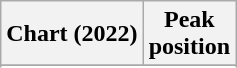<table class="wikitable sortable plainrowheaders" style="text-align:center">
<tr>
<th scope="col">Chart (2022)</th>
<th scope="col">Peak<br>position</th>
</tr>
<tr>
</tr>
<tr>
</tr>
</table>
